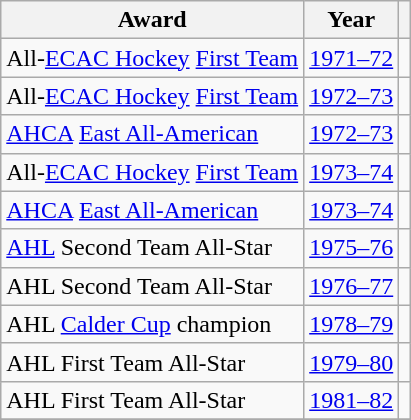<table class="wikitable">
<tr>
<th>Award</th>
<th>Year</th>
<th></th>
</tr>
<tr>
<td>All-<a href='#'>ECAC Hockey</a> <a href='#'>First Team</a></td>
<td><a href='#'>1971–72</a></td>
<td></td>
</tr>
<tr>
<td>All-<a href='#'>ECAC Hockey</a> <a href='#'>First Team</a></td>
<td><a href='#'>1972–73</a></td>
<td></td>
</tr>
<tr>
<td><a href='#'>AHCA</a> <a href='#'>East All-American</a></td>
<td><a href='#'>1972–73</a></td>
<td></td>
</tr>
<tr>
<td>All-<a href='#'>ECAC Hockey</a> <a href='#'>First Team</a></td>
<td><a href='#'>1973–74</a></td>
<td></td>
</tr>
<tr>
<td><a href='#'>AHCA</a> <a href='#'>East All-American</a></td>
<td><a href='#'>1973–74</a></td>
<td></td>
</tr>
<tr>
<td><a href='#'>AHL</a> Second Team All-Star</td>
<td><a href='#'>1975–76</a></td>
<td></td>
</tr>
<tr>
<td>AHL Second Team All-Star</td>
<td><a href='#'>1976–77</a></td>
<td></td>
</tr>
<tr>
<td>AHL <a href='#'>Calder Cup</a> champion</td>
<td><a href='#'>1978–79</a></td>
<td></td>
</tr>
<tr>
<td>AHL First Team All-Star</td>
<td><a href='#'>1979–80</a></td>
<td></td>
</tr>
<tr>
<td>AHL First Team All-Star</td>
<td><a href='#'>1981–82</a></td>
<td></td>
</tr>
<tr>
</tr>
</table>
